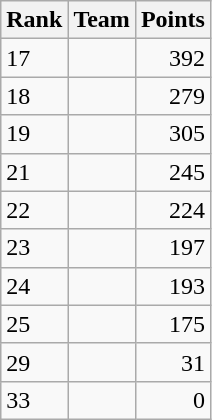<table class="wikitable">
<tr>
<th>Rank</th>
<th>Team</th>
<th>Points</th>
</tr>
<tr>
<td>17</td>
<td></td>
<td align=right>392</td>
</tr>
<tr>
<td>18</td>
<td></td>
<td align=right>279</td>
</tr>
<tr>
<td>19</td>
<td></td>
<td align=right>305</td>
</tr>
<tr>
<td>21</td>
<td></td>
<td align=right>245</td>
</tr>
<tr>
<td>22</td>
<td></td>
<td align=right>224</td>
</tr>
<tr>
<td>23</td>
<td></td>
<td align=right>197</td>
</tr>
<tr>
<td>24</td>
<td></td>
<td align=right>193</td>
</tr>
<tr>
<td>25</td>
<td></td>
<td align=right>175</td>
</tr>
<tr>
<td>29</td>
<td></td>
<td align=right>31</td>
</tr>
<tr>
<td>33</td>
<td></td>
<td align=right>0</td>
</tr>
</table>
